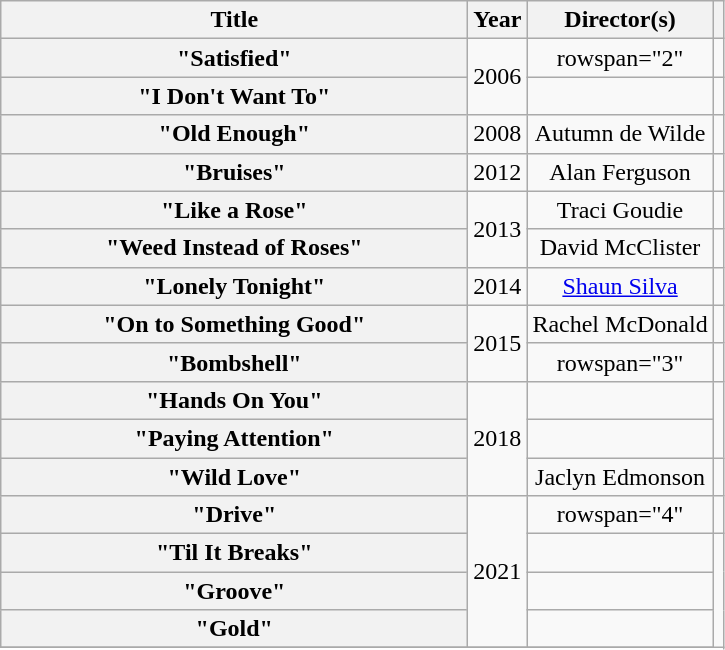<table class="wikitable plainrowheaders" style="text-align:center;">
<tr>
<th scope="col" style="width:19em;">Title</th>
<th scope="col">Year</th>
<th scope="col">Director(s)</th>
<th></th>
</tr>
<tr>
<th scope="row">"Satisfied"</th>
<td rowspan="2">2006</td>
<td>rowspan="2" </td>
<td align="center"></td>
</tr>
<tr>
<th scope="row">"I Don't Want To" </th>
<td align="center"></td>
</tr>
<tr>
<th scope="row">"Old Enough"<br></th>
<td>2008</td>
<td>Autumn de Wilde</td>
<td align="center"></td>
</tr>
<tr>
<th scope="row">"Bruises"<br></th>
<td>2012</td>
<td>Alan Ferguson</td>
<td align="center"></td>
</tr>
<tr>
<th scope="row">"Like a Rose"</th>
<td rowspan="2">2013</td>
<td>Traci Goudie</td>
<td align="center"></td>
</tr>
<tr>
<th scope="row">"Weed Instead of Roses"</th>
<td>David McClister</td>
<td align="center"></td>
</tr>
<tr>
<th scope="row">"Lonely Tonight"<br></th>
<td>2014</td>
<td><a href='#'>Shaun Silva</a></td>
<td align="center"></td>
</tr>
<tr>
<th scope="row">"On to Something Good"</th>
<td rowspan="2">2015</td>
<td>Rachel McDonald</td>
<td align="center"></td>
</tr>
<tr>
<th scope="row">"Bombshell"</th>
<td>rowspan="3" </td>
<td align="center"></td>
</tr>
<tr>
<th scope="row">"Hands On You"</th>
<td rowspan="3">2018</td>
<td align="center"></td>
</tr>
<tr>
<th scope="row">"Paying Attention"</th>
<td align="center"></td>
</tr>
<tr>
<th scope="row">"Wild Love"</th>
<td>Jaclyn Edmonson</td>
<td align="center"></td>
</tr>
<tr>
<th scope="row">"Drive"</th>
<td rowspan="4">2021</td>
<td>rowspan="4" </td>
<td align="center"></td>
</tr>
<tr>
<th scope="row">"Til It Breaks"</th>
<td align="center"></td>
</tr>
<tr>
<th scope="row">"Groove"</th>
<td align="center"></td>
</tr>
<tr>
<th scope="row">"Gold"</th>
<td align="center"></td>
</tr>
<tr>
</tr>
</table>
